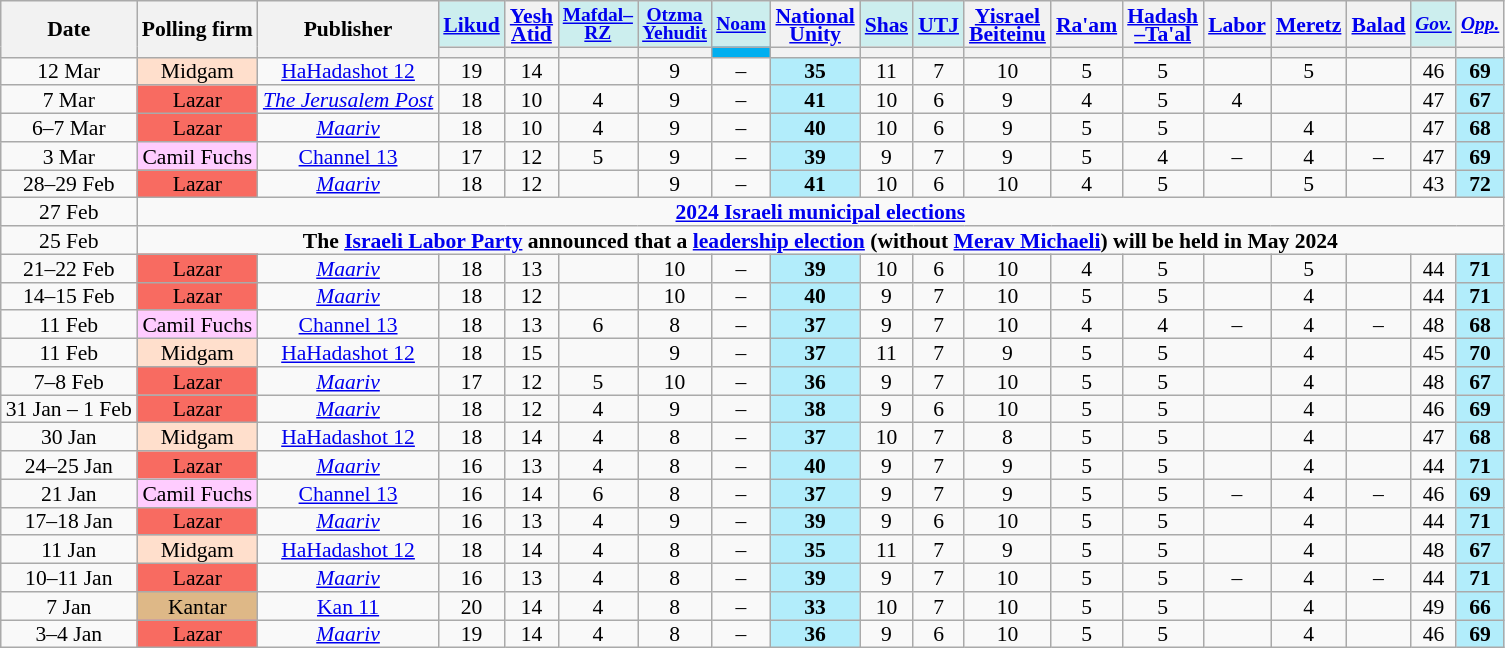<table class="wikitable sortable" style=text-align:center;font-size:90%;line-height:12px>
<tr>
<th rowspan=2>Date</th>
<th rowspan=2>Polling firm</th>
<th rowspan=2>Publisher</th>
<th style=background:#cee><a href='#'>Likud</a></th>
<th><a href='#'>Yesh<br>Atid</a></th>
<th style=background:#cee;font-size:90%><a href='#'>Mafdal–<br>RZ</a></th>
<th style=background:#cee;font-size:90%><a href='#'>Otzma<br>Yehudit</a></th>
<th style=background:#cee;font-size:90%><a href='#'>Noam</a></th>
<th><a href='#'>National<br>Unity</a></th>
<th style=background:#cee><a href='#'>Shas</a></th>
<th style=background:#cee><a href='#'>UTJ</a></th>
<th><a href='#'>Yisrael<br>Beiteinu</a></th>
<th><a href='#'>Ra'am</a></th>
<th><a href='#'>Hadash<br>–Ta'al</a></th>
<th><a href='#'>Labor</a></th>
<th><a href='#'>Meretz</a></th>
<th><a href='#'>Balad</a></th>
<th style=background:#cee;font-size:90%><a href='#'><em>Gov.</em></a></th>
<th style=font-size:90%><a href='#'><em>Opp.</em></a></th>
</tr>
<tr>
<th style=background:></th>
<th style=background:></th>
<th style=background:></th>
<th style=background:></th>
<th style=background:#01AFF0></th>
<th style=background:></th>
<th style=background:></th>
<th style=background:></th>
<th style=background:></th>
<th style=background:></th>
<th style=background:></th>
<th style=background:></th>
<th style=background:></th>
<th style=background:></th>
<th style=background:></th>
<th style=background:></th>
</tr>
<tr>
<td data-sort-value=2024-03-12>12 Mar</td>
<td style=background:#FFDFCC>Midgam</td>
<td><a href='#'>HaHadashot 12</a></td>
<td>19					</td>
<td>14					</td>
<td>	</td>
<td>9					</td>
<td>–					</td>
<td style=background:#B2EDFB><strong>35</strong>	</td>
<td>11					</td>
<td>7					</td>
<td>10					</td>
<td>5					</td>
<td>5					</td>
<td>	</td>
<td>5					</td>
<td>	</td>
<td>46					</td>
<td style=background:#B2EDFB><strong>69</strong>	</td>
</tr>
<tr>
<td data-sort-value=2024-03-07>7 Mar</td>
<td style=background:#F86B61>Lazar</td>
<td><em><a href='#'>The Jerusalem Post</a></em></td>
<td>18					</td>
<td>10					</td>
<td>4					</td>
<td>9					</td>
<td>–					</td>
<td style=background:#B2EDFB><strong>41</strong>	</td>
<td>10					</td>
<td>6					</td>
<td>9					</td>
<td>4					</td>
<td>5					</td>
<td>4					</td>
<td>	</td>
<td>	</td>
<td>47					</td>
<td style=background:#B2EDFB><strong>67</strong>	</td>
</tr>
<tr>
<td data-sort-value=2024-03-07>6–7 Mar</td>
<td style=background:#F86B61>Lazar</td>
<td><em><a href='#'>Maariv</a></em></td>
<td>18					</td>
<td>10					</td>
<td>4					</td>
<td>9					</td>
<td>–					</td>
<td style=background:#B2EDFB><strong>40</strong>	</td>
<td>10					</td>
<td>6					</td>
<td>9					</td>
<td>5					</td>
<td>5					</td>
<td>	</td>
<td>4					</td>
<td>	</td>
<td>47					</td>
<td style=background:#B2EDFB><strong>68</strong>	</td>
</tr>
<tr>
<td data-sort-value=2024-03-03>3 Mar</td>
<td style=background:#FFCCFF>Camil Fuchs</td>
<td><a href='#'>Channel 13</a></td>
<td>17					</td>
<td>12					</td>
<td>5					</td>
<td>9					</td>
<td>–					</td>
<td style=background:#B2EDFB><strong>39</strong>	</td>
<td>9					</td>
<td>7					</td>
<td>9					</td>
<td>5					</td>
<td>4					</td>
<td>–					</td>
<td>4					</td>
<td>–					</td>
<td>47					</td>
<td style=background:#B2EDFB><strong>69</strong>	</td>
</tr>
<tr>
<td data-sort-value=2024-02-29>28–29 Feb</td>
<td style=background:#F86B61>Lazar</td>
<td><em><a href='#'>Maariv</a></em></td>
<td>18					</td>
<td>12					</td>
<td>	</td>
<td>9					</td>
<td>–					</td>
<td style=background:#B2EDFB><strong>41</strong>	</td>
<td>10					</td>
<td>6					</td>
<td>10					</td>
<td>4					</td>
<td>5					</td>
<td>	</td>
<td>5					</td>
<td>	</td>
<td>43					</td>
<td style=background:#B2EDFB><strong>72</strong>	</td>
</tr>
<tr>
<td data-sort-value=2024-02-27>27 Feb</td>
<td colspan=18><strong><a href='#'>2024 Israeli municipal elections</a></strong></td>
</tr>
<tr>
<td data-sort-value=2024-02-25>25 Feb</td>
<td colspan=18><strong>The <a href='#'>Israeli Labor Party</a> announced that a <a href='#'>leadership election</a> (without <a href='#'>Merav Michaeli</a>) will be held in May 2024</strong></td>
</tr>
<tr>
<td data-sort-value=2024-02-22>21–22 Feb</td>
<td style=background:#F86B61>Lazar</td>
<td><em><a href='#'>Maariv</a></em></td>
<td>18					</td>
<td>13					</td>
<td>	</td>
<td>10					</td>
<td>–					</td>
<td style=background:#B2EDFB><strong>39</strong>	</td>
<td>10					</td>
<td>6					</td>
<td>10					</td>
<td>4					</td>
<td>5					</td>
<td>	</td>
<td>5					</td>
<td>	</td>
<td>44					</td>
<td style=background:#B2EDFB><strong>71</strong>	</td>
</tr>
<tr>
<td data-sort-value=2024-02-15>14–15 Feb</td>
<td style=background:#F86B61>Lazar</td>
<td><em><a href='#'>Maariv</a></em></td>
<td>18					</td>
<td>12					</td>
<td>	</td>
<td>10					</td>
<td>–					</td>
<td style=background:#B2EDFB><strong>40</strong>	</td>
<td>9					</td>
<td>7					</td>
<td>10					</td>
<td>5					</td>
<td>5					</td>
<td>	</td>
<td>4					</td>
<td>	</td>
<td>44					</td>
<td style=background:#B2EDFB><strong>71</strong>	</td>
</tr>
<tr>
<td data-sort-value=2024-02-11>11 Feb</td>
<td style=background:#FFCCFF>Camil Fuchs</td>
<td><a href='#'>Channel 13</a></td>
<td>18					</td>
<td>13					</td>
<td>6					</td>
<td>8					</td>
<td>–					</td>
<td style=background:#B2EDFB><strong>37</strong>	</td>
<td>9					</td>
<td>7					</td>
<td>10					</td>
<td>4					</td>
<td>4					</td>
<td>–					</td>
<td>4					</td>
<td>–					</td>
<td>48					</td>
<td style=background:#B2EDFB><strong>68</strong>	</td>
</tr>
<tr>
<td data-sort-value=2024-02-11>11 Feb</td>
<td style=background:#FFDFCC>Midgam</td>
<td><a href='#'>HaHadashot 12</a></td>
<td>18					</td>
<td>15					</td>
<td>	</td>
<td>9					</td>
<td>–					</td>
<td style=background:#B2EDFB><strong>37</strong>	</td>
<td>11					</td>
<td>7					</td>
<td>9					</td>
<td>5					</td>
<td>5					</td>
<td>	</td>
<td>4					</td>
<td>	</td>
<td>45					</td>
<td style=background:#B2EDFB><strong>70</strong>	</td>
</tr>
<tr>
<td data-sort-value=2024-02-08>7–8 Feb</td>
<td style=background:#F86B61>Lazar</td>
<td><em><a href='#'>Maariv</a></em></td>
<td>17					</td>
<td>12					</td>
<td>5					</td>
<td>10					</td>
<td>–					</td>
<td style=background:#B2EDFB><strong>36</strong>	</td>
<td>9					</td>
<td>7					</td>
<td>10					</td>
<td>5					</td>
<td>5					</td>
<td>	</td>
<td>4					</td>
<td>	</td>
<td>48					</td>
<td style=background:#B2EDFB><strong>67</strong>	</td>
</tr>
<tr>
<td data-sort-value=2024-02-01>31 Jan – 1 Feb</td>
<td style=background:#F86B61>Lazar</td>
<td><em><a href='#'>Maariv</a></em></td>
<td>18					</td>
<td>12					</td>
<td>4					</td>
<td>9					</td>
<td>–					</td>
<td style=background:#B2EDFB><strong>38</strong>	</td>
<td>9					</td>
<td>6					</td>
<td>10					</td>
<td>5					</td>
<td>5					</td>
<td>	</td>
<td>4					</td>
<td>	</td>
<td>46					</td>
<td style=background:#B2EDFB><strong>69</strong>	</td>
</tr>
<tr>
<td data-sort-value=2024-01-30>30 Jan</td>
<td style=background:#FFDFCC>Midgam</td>
<td><a href='#'>HaHadashot 12</a></td>
<td>18					</td>
<td>14					</td>
<td>4					</td>
<td>8					</td>
<td>–					</td>
<td style=background:#B2EDFB><strong>37</strong>	</td>
<td>10					</td>
<td>7					</td>
<td>8					</td>
<td>5					</td>
<td>5					</td>
<td>	</td>
<td>4					</td>
<td>	</td>
<td>47					</td>
<td style=background:#B2EDFB><strong>68</strong>	</td>
</tr>
<tr>
<td data-sort-value=2024-01-25>24–25 Jan</td>
<td style=background:#F86B61>Lazar</td>
<td><em><a href='#'>Maariv</a></em></td>
<td>16					</td>
<td>13					</td>
<td>4					</td>
<td>8					</td>
<td>–					</td>
<td style=background:#B2EDFB><strong>40</strong>	</td>
<td>9					</td>
<td>7					</td>
<td>9					</td>
<td>5					</td>
<td>5					</td>
<td>	</td>
<td>4					</td>
<td>	</td>
<td>44					</td>
<td style=background:#B2EDFB><strong>71</strong>	</td>
</tr>
<tr>
<td data-sort-value=2024-01-21>21 Jan</td>
<td style=background:#FFCCFF>Camil Fuchs</td>
<td><a href='#'>Channel 13</a></td>
<td>16					</td>
<td>14					</td>
<td>6					</td>
<td>8					</td>
<td>–					</td>
<td style=background:#B2EDFB><strong>37</strong>	</td>
<td>9					</td>
<td>7					</td>
<td>9					</td>
<td>5					</td>
<td>5					</td>
<td>–					</td>
<td>4					</td>
<td>–					</td>
<td>46					</td>
<td style=background:#B2EDFB><strong>69</strong>	</td>
</tr>
<tr>
<td data-sort-value=2024-01-18>17–18 Jan</td>
<td style=background:#F86B61>Lazar</td>
<td><em><a href='#'>Maariv</a></em></td>
<td>16					</td>
<td>13					</td>
<td>4					</td>
<td>9					</td>
<td>–					</td>
<td style=background:#B2EDFB><strong>39</strong>	</td>
<td>9					</td>
<td>6					</td>
<td>10					</td>
<td>5					</td>
<td>5					</td>
<td>	</td>
<td>4					</td>
<td>	</td>
<td>44					</td>
<td style=background:#B2EDFB><strong>71</strong>	</td>
</tr>
<tr>
<td data-sort-value=2024-01-11>11 Jan</td>
<td style=background:#FFDFCC>Midgam</td>
<td><a href='#'>HaHadashot 12</a></td>
<td>18					</td>
<td>14					</td>
<td>4					</td>
<td>8					</td>
<td>–					</td>
<td style=background:#B2EDFB><strong>35</strong>	</td>
<td>11					</td>
<td>7					</td>
<td>9					</td>
<td>5					</td>
<td>5					</td>
<td>	</td>
<td>4					</td>
<td>	</td>
<td>48					</td>
<td style=background:#B2EDFB><strong>67</strong>	</td>
</tr>
<tr>
<td data-sort-value=2024-01-11>10–11 Jan</td>
<td style=background:#F86B61>Lazar</td>
<td><em><a href='#'>Maariv</a></em></td>
<td>16					</td>
<td>13					</td>
<td>4					</td>
<td>8					</td>
<td>–					</td>
<td style=background:#B2EDFB><strong>39</strong>	</td>
<td>9					</td>
<td>7					</td>
<td>10					</td>
<td>5					</td>
<td>5					</td>
<td>–					</td>
<td>4					</td>
<td>–					</td>
<td>44					</td>
<td style=background:#B2EDFB><strong>71</strong>	</td>
</tr>
<tr>
<td data-sort-value=2024-01-07>7 Jan</td>
<td style=background:burlywood>Kantar</td>
<td><a href='#'>Kan 11</a></td>
<td>20					</td>
<td>14					</td>
<td>4					</td>
<td>8					</td>
<td>–					</td>
<td style=background:#B2EDFB><strong>33</strong>	</td>
<td>10					</td>
<td>7					</td>
<td>10					</td>
<td>5					</td>
<td>5					</td>
<td>	</td>
<td>4					</td>
<td>	</td>
<td>49					</td>
<td style=background:#B2EDFB><strong>66</strong>	</td>
</tr>
<tr>
<td data-sort-value=2024-01-04>3–4 Jan</td>
<td style=background:#F86B61>Lazar</td>
<td><em><a href='#'>Maariv</a></em></td>
<td>19					</td>
<td>14					</td>
<td>4					</td>
<td>8					</td>
<td>–					</td>
<td style=background:#B2EDFB><strong>36</strong>	</td>
<td>9					</td>
<td>6					</td>
<td>10					</td>
<td>5					</td>
<td>5					</td>
<td>	</td>
<td>4					</td>
<td>	</td>
<td>46					</td>
<td style=background:#B2EDFB><strong>69</strong>	</td>
</tr>
</table>
